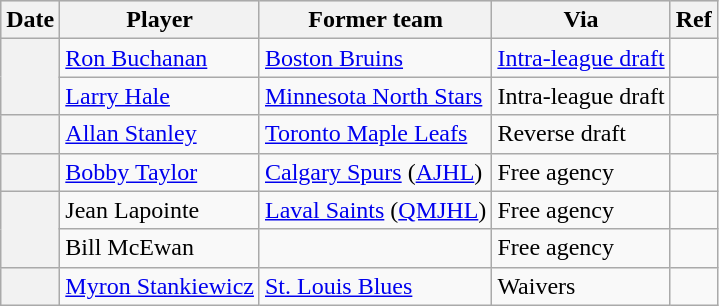<table class="wikitable plainrowheaders">
<tr style="background:#ddd; text-align:center;">
<th>Date</th>
<th>Player</th>
<th>Former team</th>
<th>Via</th>
<th>Ref</th>
</tr>
<tr>
<th scope="row" rowspan="2"></th>
<td><a href='#'>Ron Buchanan</a></td>
<td><a href='#'>Boston Bruins</a></td>
<td><a href='#'>Intra-league draft</a></td>
<td></td>
</tr>
<tr>
<td><a href='#'>Larry Hale</a></td>
<td><a href='#'>Minnesota North Stars</a></td>
<td>Intra-league draft</td>
<td></td>
</tr>
<tr>
<th scope="row"></th>
<td><a href='#'>Allan Stanley</a></td>
<td><a href='#'>Toronto Maple Leafs</a></td>
<td>Reverse draft</td>
<td></td>
</tr>
<tr>
<th scope="row"></th>
<td><a href='#'>Bobby Taylor</a></td>
<td><a href='#'>Calgary Spurs</a> (<a href='#'>AJHL</a>)</td>
<td>Free agency</td>
<td></td>
</tr>
<tr>
<th scope="row" rowspan="2"></th>
<td>Jean Lapointe</td>
<td><a href='#'>Laval Saints</a> (<a href='#'>QMJHL</a>)</td>
<td>Free agency</td>
<td></td>
</tr>
<tr>
<td>Bill McEwan</td>
<td></td>
<td>Free agency</td>
<td></td>
</tr>
<tr>
<th scope="row"></th>
<td><a href='#'>Myron Stankiewicz</a></td>
<td><a href='#'>St. Louis Blues</a></td>
<td>Waivers</td>
<td></td>
</tr>
</table>
